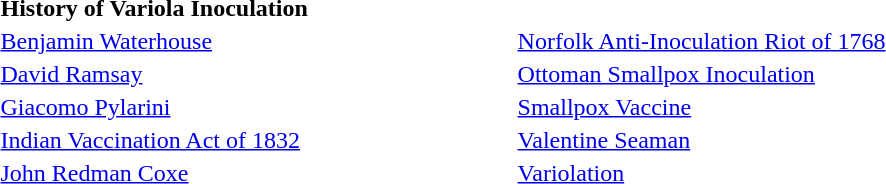<table style="width: 60%; border: none; text-align: left;">
<tr>
<th>History of Variola Inoculation</th>
</tr>
<tr>
<td><a href='#'>Benjamin Waterhouse</a></td>
<td><a href='#'>Norfolk Anti-Inoculation Riot of 1768</a></td>
</tr>
<tr>
<td><a href='#'>David Ramsay</a></td>
<td><a href='#'>Ottoman Smallpox Inoculation</a></td>
</tr>
<tr>
<td><a href='#'>Giacomo Pylarini</a></td>
<td><a href='#'>Smallpox Vaccine</a></td>
</tr>
<tr>
<td><a href='#'>Indian Vaccination Act of 1832</a></td>
<td><a href='#'>Valentine Seaman</a></td>
</tr>
<tr>
<td><a href='#'>John Redman Coxe</a></td>
<td><a href='#'>Variolation</a></td>
</tr>
</table>
